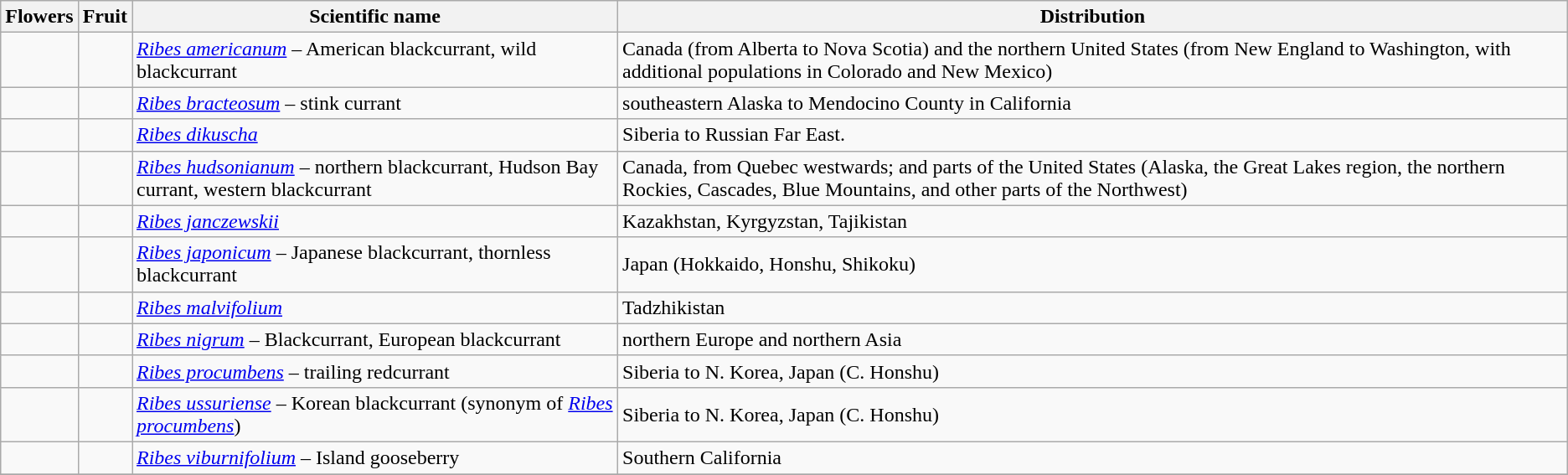<table class="wikitable">
<tr>
<th>Flowers</th>
<th>Fruit</th>
<th>Scientific name</th>
<th>Distribution</th>
</tr>
<tr>
<td></td>
<td></td>
<td><em><a href='#'>Ribes americanum</a></em>  – American blackcurrant, wild blackcurrant</td>
<td>Canada (from Alberta to Nova Scotia) and the northern United States (from New England to Washington, with additional populations in Colorado and New Mexico)</td>
</tr>
<tr>
<td></td>
<td></td>
<td><em><a href='#'>Ribes bracteosum</a></em>  – stink currant</td>
<td>southeastern Alaska to Mendocino County in California</td>
</tr>
<tr>
<td></td>
<td></td>
<td><em><a href='#'>Ribes dikuscha</a></em> </td>
<td>Siberia to Russian Far East.</td>
</tr>
<tr>
<td></td>
<td></td>
<td><em><a href='#'>Ribes hudsonianum</a></em>  – northern blackcurrant, Hudson Bay currant, western blackcurrant</td>
<td>Canada, from Quebec westwards; and parts of the United States (Alaska, the Great Lakes region, the northern Rockies, Cascades, Blue Mountains, and other parts of the Northwest)</td>
</tr>
<tr>
<td></td>
<td></td>
<td><em><a href='#'>Ribes janczewskii</a></em> </td>
<td>Kazakhstan, Kyrgyzstan, Tajikistan</td>
</tr>
<tr>
<td></td>
<td></td>
<td><em><a href='#'>Ribes japonicum</a></em>  – Japanese blackcurrant, thornless blackcurrant</td>
<td>Japan (Hokkaido, Honshu, Shikoku)</td>
</tr>
<tr>
<td></td>
<td></td>
<td><em><a href='#'>Ribes malvifolium</a></em> </td>
<td>Tadzhikistan</td>
</tr>
<tr>
<td></td>
<td></td>
<td><a href='#'><em>Ribes nigrum</em></a>  – Blackcurrant, European blackcurrant</td>
<td>northern Europe and northern Asia</td>
</tr>
<tr>
<td></td>
<td></td>
<td><em><a href='#'>Ribes procumbens</a></em>  – trailing redcurrant</td>
<td>Siberia to N. Korea, Japan (C. Honshu)</td>
</tr>
<tr>
<td></td>
<td></td>
<td><em><a href='#'>Ribes ussuriense</a></em>  – Korean blackcurrant (synonym of <em><a href='#'>Ribes procumbens</a></em>)</td>
<td>Siberia to N. Korea, Japan (C. Honshu)</td>
</tr>
<tr>
<td></td>
<td></td>
<td><em><a href='#'>Ribes viburnifolium</a></em>  – Island gooseberry</td>
<td>Southern California</td>
</tr>
<tr>
</tr>
</table>
